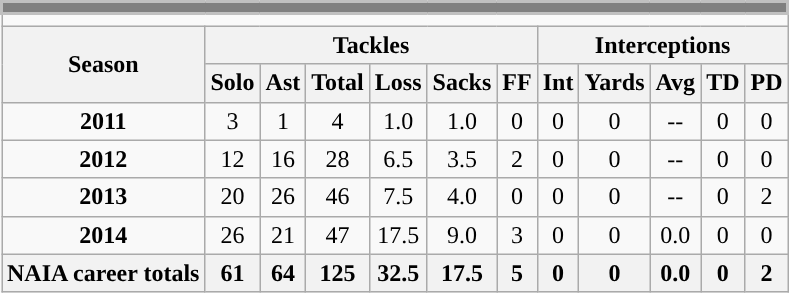<table class=wikitable style="text-align:center;">
<tr>
<td ! colspan=15 style="background:gray; border:2px solid silver; color:white;"></td>
</tr>
<tr>
<td ! colspan=15></td>
</tr>
<tr>
<th rowspan=2>Season</th>
<th colspan=6>Tackles</th>
<th colspan=5>Interceptions</th>
</tr>
<tr>
<th>Solo</th>
<th>Ast</th>
<th>Total</th>
<th>Loss</th>
<th>Sacks</th>
<th>FF</th>
<th>Int</th>
<th>Yards</th>
<th>Avg</th>
<th>TD</th>
<th>PD</th>
</tr>
<tr>
<td><strong>2011</strong></td>
<td>3</td>
<td>1</td>
<td>4</td>
<td>1.0</td>
<td>1.0</td>
<td>0</td>
<td>0</td>
<td>0</td>
<td>--</td>
<td>0</td>
<td>0</td>
</tr>
<tr>
<td><strong>2012</strong></td>
<td>12</td>
<td>16</td>
<td>28</td>
<td>6.5</td>
<td>3.5</td>
<td>2</td>
<td>0</td>
<td>0</td>
<td>--</td>
<td>0</td>
<td>0</td>
</tr>
<tr>
<td><strong>2013</strong></td>
<td>20</td>
<td>26</td>
<td>46</td>
<td>7.5</td>
<td>4.0</td>
<td>0</td>
<td>0</td>
<td>0</td>
<td>--</td>
<td>0</td>
<td>2</td>
</tr>
<tr>
<td><strong>2014</strong></td>
<td>26</td>
<td>21</td>
<td>47</td>
<td>17.5</td>
<td>9.0</td>
<td>3</td>
<td>0</td>
<td>0</td>
<td>0.0</td>
<td>0</td>
<td>0</td>
</tr>
<tr>
<th>NAIA career totals</th>
<th>61</th>
<th>64</th>
<th>125</th>
<th>32.5</th>
<th>17.5</th>
<th>5</th>
<th>0</th>
<th>0</th>
<th>0.0</th>
<th>0</th>
<th>2</th>
</tr>
</table>
